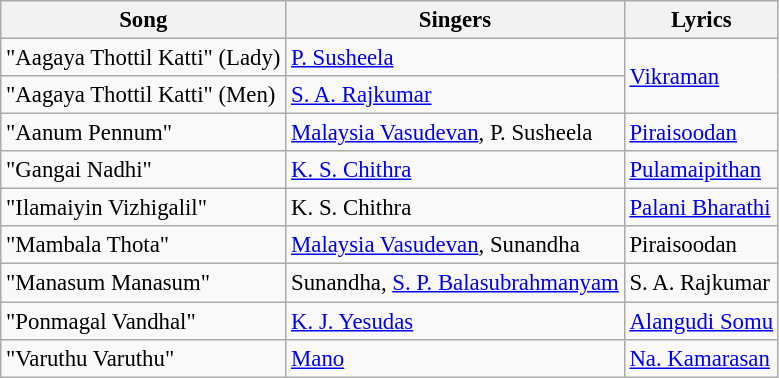<table class="wikitable" style="font-size:95%;">
<tr>
<th>Song</th>
<th>Singers</th>
<th>Lyrics</th>
</tr>
<tr>
<td>"Aagaya Thottil Katti" (Lady)</td>
<td><a href='#'>P. Susheela</a></td>
<td rowspan=2><a href='#'>Vikraman</a></td>
</tr>
<tr>
<td>"Aagaya Thottil Katti" (Men)</td>
<td><a href='#'>S. A. Rajkumar</a></td>
</tr>
<tr>
<td>"Aanum Pennum"</td>
<td><a href='#'>Malaysia Vasudevan</a>, P. Susheela</td>
<td><a href='#'>Piraisoodan</a></td>
</tr>
<tr>
<td>"Gangai Nadhi"</td>
<td><a href='#'>K. S. Chithra</a></td>
<td><a href='#'>Pulamaipithan</a></td>
</tr>
<tr>
<td>"Ilamaiyin Vizhigalil"</td>
<td>K. S. Chithra</td>
<td><a href='#'>Palani Bharathi</a></td>
</tr>
<tr>
<td>"Mambala Thota"</td>
<td><a href='#'>Malaysia Vasudevan</a>, Sunandha</td>
<td>Piraisoodan</td>
</tr>
<tr>
<td>"Manasum Manasum"</td>
<td>Sunandha, <a href='#'>S. P. Balasubrahmanyam</a></td>
<td>S. A. Rajkumar</td>
</tr>
<tr>
<td>"Ponmagal Vandhal"</td>
<td><a href='#'>K. J. Yesudas</a></td>
<td><a href='#'>Alangudi Somu</a></td>
</tr>
<tr>
<td>"Varuthu Varuthu"</td>
<td><a href='#'>Mano</a></td>
<td><a href='#'>Na. Kamarasan</a></td>
</tr>
</table>
